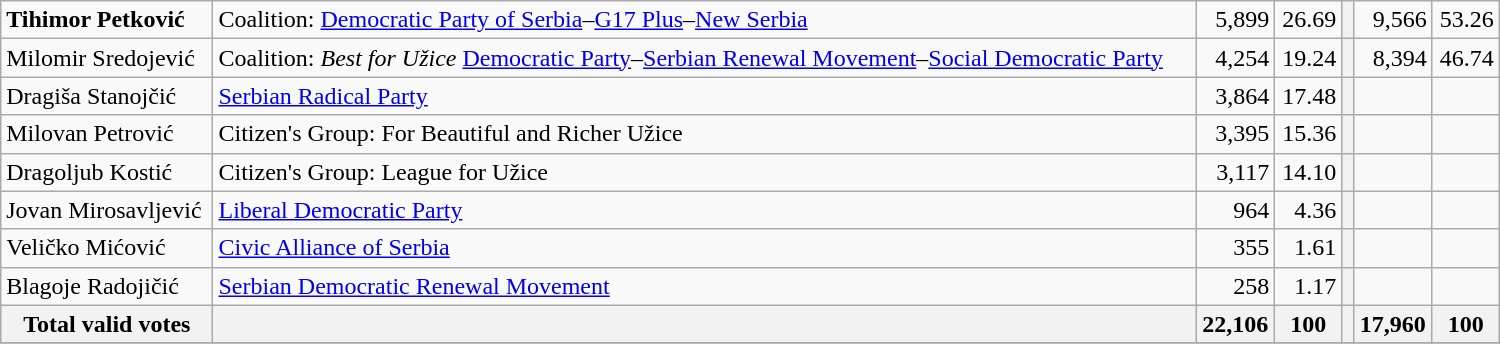<table style="width:1000px;" class="wikitable">
<tr>
<td align="left"><strong>Tihimor Petković</strong></td>
<td align="left">Coalition: <a href='#'>Democratic Party of Serbia</a>–<a href='#'>G17 Plus</a>–<a href='#'>New Serbia</a></td>
<td align="right">5,899</td>
<td align="right">26.69</td>
<th align="left"></th>
<td align="right">9,566</td>
<td align="right">53.26</td>
</tr>
<tr>
<td align="left">Milomir Sredojević</td>
<td align="left">Coalition: <em>Best for Užice</em> <a href='#'>Democratic Party</a>–<a href='#'>Serbian Renewal Movement</a>–<a href='#'>Social Democratic Party</a></td>
<td align="right">4,254</td>
<td align="right">19.24</td>
<th align="left"></th>
<td align="right">8,394</td>
<td align="right">46.74</td>
</tr>
<tr>
<td align="left">Dragiša Stanojčić</td>
<td align="left"><a href='#'>Serbian Radical Party</a></td>
<td align="right">3,864</td>
<td align="right">17.48</td>
<th align="left"></th>
<td align="right"></td>
<td align="right"></td>
</tr>
<tr>
<td align="left">Milovan Petrović</td>
<td align="left">Citizen's Group: For Beautiful and Richer Užice</td>
<td align="right">3,395</td>
<td align="right">15.36</td>
<th align="left"></th>
<td align="right"></td>
<td align="right"></td>
</tr>
<tr>
<td align="left">Dragoljub Kostić</td>
<td align="left">Citizen's Group: League for Užice</td>
<td align="right">3,117</td>
<td align="right">14.10</td>
<th align="left"></th>
<td align="right"></td>
<td align="right"></td>
</tr>
<tr>
<td align="left">Jovan Mirosavljević</td>
<td align="left"><a href='#'>Liberal Democratic Party</a></td>
<td align="right">964</td>
<td align="right">4.36</td>
<th align="left"></th>
<td align="right"></td>
<td align="right"></td>
</tr>
<tr>
<td align="left">Veličko Mićović</td>
<td align="left"><a href='#'>Civic Alliance of Serbia</a></td>
<td align="right">355</td>
<td align="right">1.61</td>
<th align="left"></th>
<td align="right"></td>
<td align="right"></td>
</tr>
<tr>
<td align="left">Blagoje Radojičić</td>
<td align="left"><a href='#'>Serbian Democratic Renewal Movement</a></td>
<td align="right">258</td>
<td align="right">1.17</td>
<th align="left"></th>
<td align="right"></td>
<td align="right"></td>
</tr>
<tr>
<th align="left">Total valid votes</th>
<th align="left"></th>
<th align="right">22,106</th>
<th align="right">100</th>
<th align="left"></th>
<th align="right">17,960</th>
<th align="right">100</th>
</tr>
<tr>
</tr>
</table>
